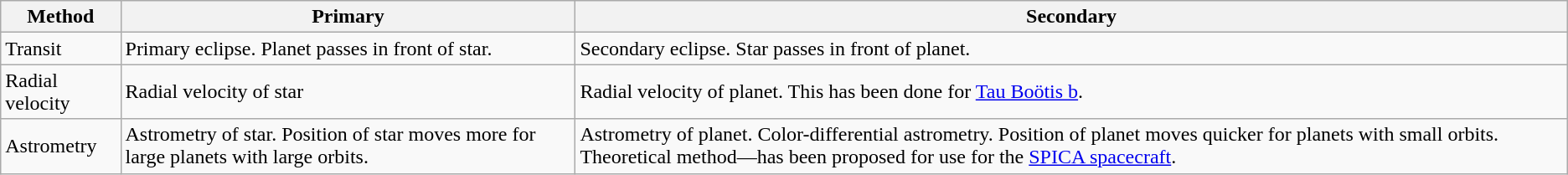<table class="wikitable">
<tr>
<th>Method</th>
<th>Primary</th>
<th>Secondary</th>
</tr>
<tr>
<td>Transit</td>
<td>Primary eclipse. Planet passes in front of star.</td>
<td>Secondary eclipse. Star passes in front of planet.</td>
</tr>
<tr>
<td>Radial velocity</td>
<td>Radial velocity of star</td>
<td>Radial velocity of planet. This has been done for <a href='#'>Tau Boötis b</a>.</td>
</tr>
<tr>
<td>Astrometry</td>
<td>Astrometry of star. Position of star moves more for large planets with large orbits.</td>
<td>Astrometry of planet. Color-differential astrometry. Position of planet moves quicker for planets with small orbits. Theoretical method—has been proposed for use for the <a href='#'>SPICA spacecraft</a>.</td>
</tr>
</table>
